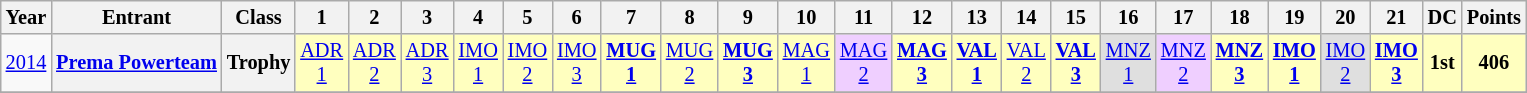<table class="wikitable" style="text-align:center; font-size:85%">
<tr>
<th>Year</th>
<th>Entrant</th>
<th>Class</th>
<th>1</th>
<th>2</th>
<th>3</th>
<th>4</th>
<th>5</th>
<th>6</th>
<th>7</th>
<th>8</th>
<th>9</th>
<th>10</th>
<th>11</th>
<th>12</th>
<th>13</th>
<th>14</th>
<th>15</th>
<th>16</th>
<th>17</th>
<th>18</th>
<th>19</th>
<th>20</th>
<th>21</th>
<th>DC</th>
<th>Points</th>
</tr>
<tr>
<td><a href='#'>2014</a></td>
<th nowrap><a href='#'>Prema Powerteam</a></th>
<th>Trophy</th>
<td style="background:#ffffbf"><a href='#'>ADR<br>1</a><br></td>
<td style="background:#ffffbf"><a href='#'>ADR<br>2</a><br></td>
<td style="background:#ffffbf"><a href='#'>ADR<br>3</a><br></td>
<td style="background:#ffffbf"><a href='#'>IMO<br>1</a><br></td>
<td style="background:#ffffbf"><a href='#'>IMO<br>2</a><br></td>
<td style="background:#ffffbf"><a href='#'>IMO<br>3</a><br></td>
<td style="background:#ffffbf"><strong><a href='#'>MUG<br>1</a></strong><br></td>
<td style="background:#ffffbf"><a href='#'>MUG<br>2</a><br></td>
<td style="background:#ffffbf"><strong><a href='#'>MUG<br>3</a></strong><br></td>
<td style="background:#ffffbf"><a href='#'>MAG<br>1</a><br></td>
<td style="background:#efcfff"><a href='#'>MAG<br>2</a><br></td>
<td style="background:#ffffbf"><strong><a href='#'>MAG<br>3</a></strong><br></td>
<td style="background:#ffffbf"><strong><a href='#'>VAL<br>1</a></strong><br></td>
<td style="background:#ffffbf"><a href='#'>VAL<br>2</a><br></td>
<td style="background:#ffffbf"><strong><a href='#'>VAL<br>3</a></strong><br></td>
<td style="background:#dfdfdf"><a href='#'>MNZ<br>1</a><br></td>
<td style="background:#efcfff"><a href='#'>MNZ<br>2</a><br></td>
<td style="background:#ffffbf"><strong><a href='#'>MNZ<br>3</a></strong><br></td>
<td style="background:#ffffbf"><strong><a href='#'>IMO<br>1</a></strong><br></td>
<td style="background:#dfdfdf"><a href='#'>IMO<br>2</a><br></td>
<td style="background:#ffffbf"><strong><a href='#'>IMO<br>3</a></strong><br></td>
<th style="background:#ffffbf">1st</th>
<th style="background:#ffffbf">406</th>
</tr>
<tr>
</tr>
</table>
